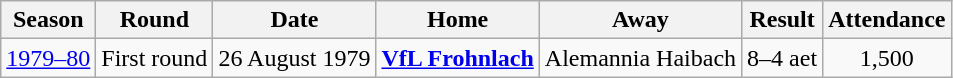<table class="wikitable">
<tr>
<th>Season</th>
<th>Round</th>
<th>Date</th>
<th>Home</th>
<th>Away</th>
<th>Result</th>
<th>Attendance</th>
</tr>
<tr align="center">
<td><a href='#'>1979–80</a></td>
<td>First round</td>
<td>26 August 1979</td>
<td><strong><a href='#'>VfL Frohnlach</a></strong></td>
<td>Alemannia Haibach</td>
<td>8–4 aet</td>
<td>1,500</td>
</tr>
</table>
